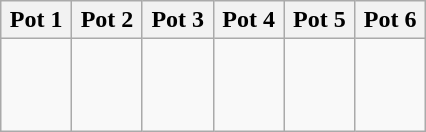<table class="wikitable">
<tr>
<th width=15%>Pot 1</th>
<th width=15%>Pot 2</th>
<th width=15%>Pot 3</th>
<th width=15%>Pot 4</th>
<th width=15%>Pot 5</th>
<th width=15%>Pot 6</th>
</tr>
<tr>
<td valign="top"><br><br><br></td>
<td valign="top"><br><br><br></td>
<td valign="top"><br><br><br></td>
<td valign="top"><br><br><br></td>
<td valign="top"><br><br><br></td>
<td valign="top"><br><br><br></td>
</tr>
</table>
